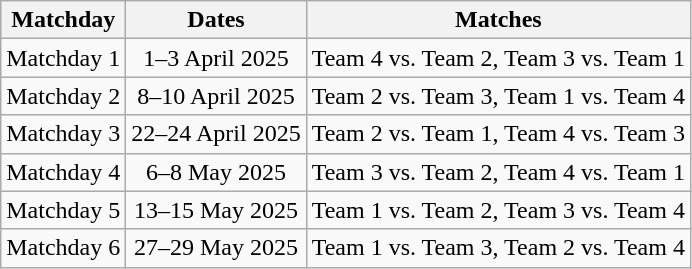<table class="wikitable" style="text-align:center">
<tr>
<th>Matchday</th>
<th>Dates</th>
<th>Matches</th>
</tr>
<tr>
<td>Matchday 1</td>
<td>1–3 April 2025</td>
<td>Team 4 vs. Team 2, Team 3 vs. Team 1</td>
</tr>
<tr>
<td>Matchday 2</td>
<td>8–10 April 2025</td>
<td>Team 2 vs. Team 3, Team 1 vs. Team 4</td>
</tr>
<tr>
<td>Matchday 3</td>
<td>22–24 April 2025</td>
<td>Team 2 vs. Team 1, Team 4 vs. Team 3</td>
</tr>
<tr>
<td>Matchday 4</td>
<td>6–8 May 2025</td>
<td>Team 3 vs. Team 2, Team 4 vs. Team 1</td>
</tr>
<tr>
<td>Matchday 5</td>
<td>13–15 May 2025</td>
<td>Team 1 vs. Team 2, Team 3 vs. Team 4</td>
</tr>
<tr>
<td>Matchday 6</td>
<td>27–29 May 2025</td>
<td>Team 1 vs. Team 3, Team 2 vs. Team 4</td>
</tr>
</table>
